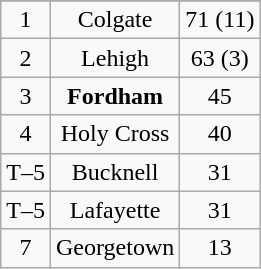<table class="wikitable">
<tr align="center">
</tr>
<tr align="center">
<td>1</td>
<td>Colgate</td>
<td>71 (11)</td>
</tr>
<tr align="center">
<td>2</td>
<td>Lehigh</td>
<td>63 (3)</td>
</tr>
<tr align="center">
<td>3</td>
<td><strong>Fordham</strong></td>
<td>45</td>
</tr>
<tr align="center">
<td>4</td>
<td>Holy Cross</td>
<td>40</td>
</tr>
<tr align="center">
<td>T–5</td>
<td>Bucknell</td>
<td>31</td>
</tr>
<tr align="center">
<td>T–5</td>
<td>Lafayette</td>
<td>31</td>
</tr>
<tr align="center">
<td>7</td>
<td>Georgetown</td>
<td>13</td>
</tr>
</table>
